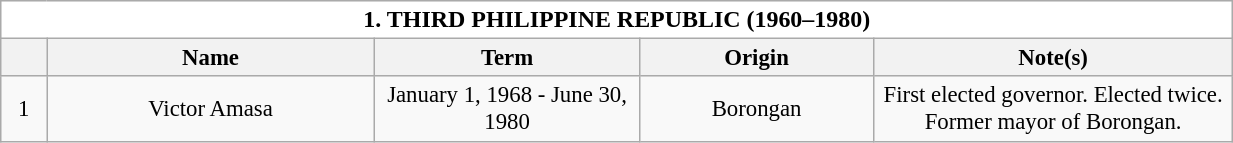<table class="wikitable collapsible collapsed" style="vertical-align:top;text-align:center;font-size:95%;">
<tr>
<th style="background-color:white;font-size:105%;width:51em;" colspan=5>1. THIRD PHILIPPINE REPUBLIC (1960–1980)</th>
</tr>
<tr>
<th style="width: 1em;text-align:center"></th>
<th style="width: 10em;text-align:center">Name</th>
<th style="width: 8em;text-align:center">Term</th>
<th style="width: 7em;text-align:center">Origin</th>
<th style="width: 11em;text-align:center">Note(s)</th>
</tr>
<tr>
<td>1</td>
<td>Victor Amasa</td>
<td>January 1, 1968 - June 30, 1980</td>
<td>Borongan</td>
<td>First elected governor. Elected twice. Former mayor of Borongan.</td>
</tr>
</table>
